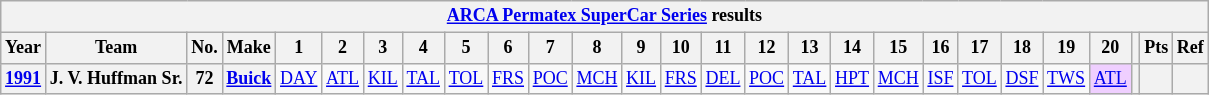<table class="wikitable" style="text-align:center; font-size:75%">
<tr>
<th colspan=27><a href='#'>ARCA Permatex SuperCar Series</a> results</th>
</tr>
<tr>
<th>Year</th>
<th>Team</th>
<th>No.</th>
<th>Make</th>
<th>1</th>
<th>2</th>
<th>3</th>
<th>4</th>
<th>5</th>
<th>6</th>
<th>7</th>
<th>8</th>
<th>9</th>
<th>10</th>
<th>11</th>
<th>12</th>
<th>13</th>
<th>14</th>
<th>15</th>
<th>16</th>
<th>17</th>
<th>18</th>
<th>19</th>
<th>20</th>
<th></th>
<th>Pts</th>
<th>Ref</th>
</tr>
<tr>
<th><a href='#'>1991</a></th>
<th>J. V. Huffman Sr.</th>
<th>72</th>
<th><a href='#'>Buick</a></th>
<td><a href='#'>DAY</a></td>
<td><a href='#'>ATL</a></td>
<td><a href='#'>KIL</a></td>
<td><a href='#'>TAL</a></td>
<td><a href='#'>TOL</a></td>
<td><a href='#'>FRS</a></td>
<td><a href='#'>POC</a></td>
<td><a href='#'>MCH</a></td>
<td><a href='#'>KIL</a></td>
<td><a href='#'>FRS</a></td>
<td><a href='#'>DEL</a></td>
<td><a href='#'>POC</a></td>
<td><a href='#'>TAL</a></td>
<td><a href='#'>HPT</a></td>
<td><a href='#'>MCH</a></td>
<td><a href='#'>ISF</a></td>
<td><a href='#'>TOL</a></td>
<td><a href='#'>DSF</a></td>
<td><a href='#'>TWS</a></td>
<td style="background:#EFCFFF;"><a href='#'>ATL</a><br></td>
<th></th>
<th></th>
<th></th>
</tr>
</table>
